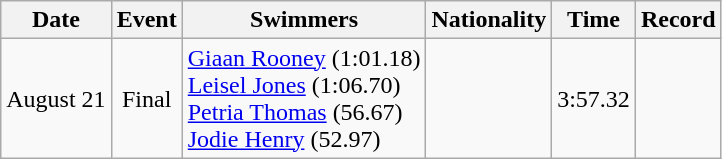<table class=wikitable style=text-align:center>
<tr>
<th>Date</th>
<th>Event</th>
<th>Swimmers</th>
<th>Nationality</th>
<th>Time</th>
<th>Record</th>
</tr>
<tr>
<td>August 21</td>
<td>Final</td>
<td align=left><a href='#'>Giaan Rooney</a> (1:01.18)<br><a href='#'>Leisel Jones</a> (1:06.70)<br><a href='#'>Petria Thomas</a> (56.67)<br><a href='#'>Jodie Henry</a> (52.97)</td>
<td align=left></td>
<td>3:57.32</td>
<td></td>
</tr>
</table>
